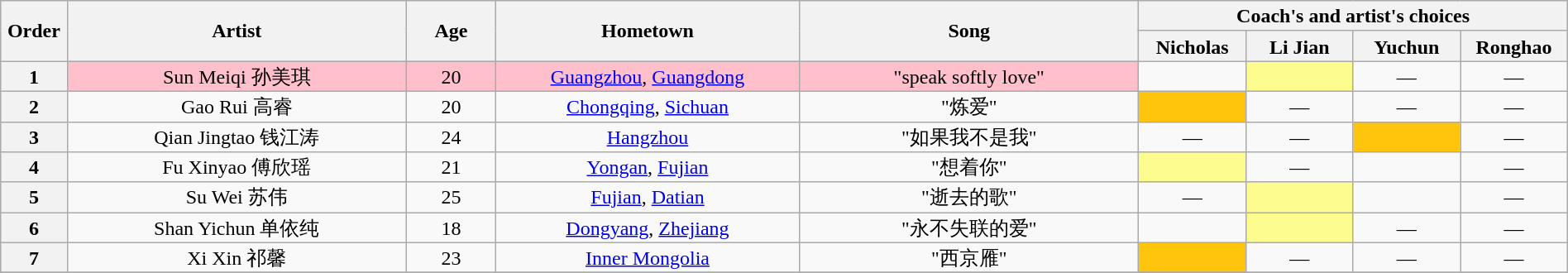<table class="wikitable" style="text-align:center; line-height:17px; width:100%;">
<tr>
<th scope="col" rowspan="2" style="width:02%;">Order</th>
<th scope="col" rowspan="2" style="width:19%;">Artist</th>
<th scope="col" rowspan="2" style="width:05%;">Age</th>
<th scope="col" rowspan="2" style="width:17%;">Hometown</th>
<th scope="col" rowspan="2" style="width:19%;">Song</th>
<th scope="col" colspan="4" style="width:28%;">Coach's and artist's choices</th>
</tr>
<tr>
<th style="width:06%;">Nicholas</th>
<th style="width:06%;">Li Jian</th>
<th style="width:06%;">Yuchun</th>
<th style="width:06%;">Ronghao</th>
</tr>
<tr>
<th>1</th>
<td style="background:pink;">Sun Meiqi 孙美琪</td>
<td style="background:pink;">20</td>
<td style="background:pink;"><a href='#'>Guangzhou</a>, <a href='#'>Guangdong</a></td>
<td style="background:pink;">"speak softly love"</td>
<td><strong></strong></td>
<td style="background:#fdfc8f;"><strong></strong></td>
<td>—</td>
<td>—</td>
</tr>
<tr>
<th>2</th>
<td>Gao Rui 高睿</td>
<td>20</td>
<td><a href='#'>Chongqing</a>, <a href='#'>Sichuan</a></td>
<td>"炼爱"</td>
<td style="background:#FFC40C;"><strong></strong></td>
<td>—</td>
<td> —</td>
<td>—</td>
</tr>
<tr>
<th>3</th>
<td>Qian Jingtao 钱江涛</td>
<td>24</td>
<td><a href='#'>Hangzhou</a></td>
<td>"如果我不是我"</td>
<td> —</td>
<td> —</td>
<td style="background:#FFC40C;"><strong></strong></td>
<td>—</td>
</tr>
<tr>
<th>4</th>
<td>Fu Xinyao 傅欣瑶</td>
<td>21</td>
<td><a href='#'>Yongan</a>, <a href='#'>Fujian</a></td>
<td>"想着你"</td>
<td style="background:#fdfc8f;"><strong></strong></td>
<td>  —</td>
<td><strong></strong></td>
<td>—</td>
</tr>
<tr>
<th>5</th>
<td>Su Wei 苏伟</td>
<td>25</td>
<td><a href='#'>Fujian</a>, <a href='#'>Datian</a></td>
<td>"逝去的歌"</td>
<td> —</td>
<td style="background:#fdfc8f;"> <strong></strong></td>
<td><strong></strong></td>
<td>—</td>
</tr>
<tr>
<th>6</th>
<td>Shan Yichun 单依纯</td>
<td>18</td>
<td><a href='#'>Dongyang</a>, <a href='#'>Zhejiang</a></td>
<td>"永不失联的爱"</td>
<td> <strong></strong></td>
<td style="background:#fdfc8f;"><strong></strong></td>
<td>—</td>
<td> —</td>
</tr>
<tr>
<th>7</th>
<td>Xi Xin 祁馨</td>
<td>23</td>
<td><a href='#'>Inner Mongolia</a></td>
<td>"西京雁"</td>
<td style="background:#FFC40C;"> <strong></strong></td>
<td> —</td>
<td>—</td>
<td>—</td>
</tr>
<tr>
</tr>
</table>
